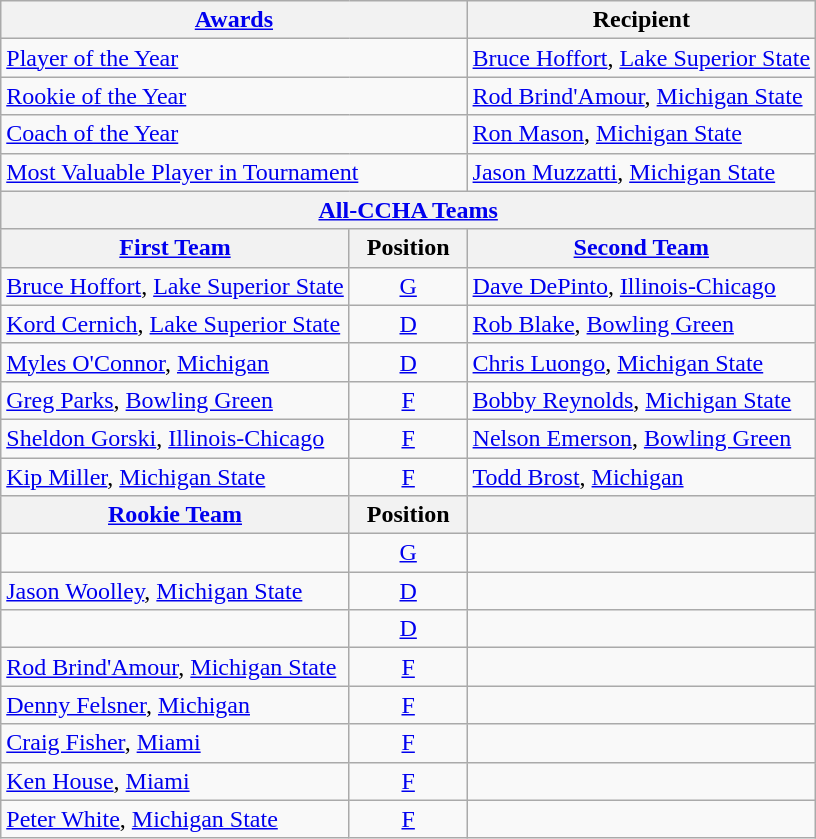<table class="wikitable">
<tr>
<th colspan=2><a href='#'>Awards</a></th>
<th>Recipient</th>
</tr>
<tr>
<td colspan=2><a href='#'>Player of the Year</a></td>
<td><a href='#'>Bruce Hoffort</a>, <a href='#'>Lake Superior State</a></td>
</tr>
<tr>
<td colspan=2><a href='#'>Rookie of the Year</a></td>
<td><a href='#'>Rod Brind'Amour</a>, <a href='#'>Michigan State</a></td>
</tr>
<tr>
<td colspan=2><a href='#'>Coach of the Year</a></td>
<td><a href='#'>Ron Mason</a>, <a href='#'>Michigan State</a></td>
</tr>
<tr>
<td colspan=2><a href='#'>Most Valuable Player in Tournament</a></td>
<td><a href='#'>Jason Muzzatti</a>, <a href='#'>Michigan State</a></td>
</tr>
<tr>
<th colspan=3><a href='#'>All-CCHA Teams</a></th>
</tr>
<tr>
<th><a href='#'>First Team</a></th>
<th>  Position  </th>
<th><a href='#'>Second Team</a></th>
</tr>
<tr>
<td><a href='#'>Bruce Hoffort</a>, <a href='#'>Lake Superior State</a></td>
<td align=center><a href='#'>G</a></td>
<td><a href='#'>Dave DePinto</a>, <a href='#'>Illinois-Chicago</a></td>
</tr>
<tr>
<td><a href='#'>Kord Cernich</a>, <a href='#'>Lake Superior State</a></td>
<td align=center><a href='#'>D</a></td>
<td><a href='#'>Rob Blake</a>, <a href='#'>Bowling Green</a></td>
</tr>
<tr>
<td><a href='#'>Myles O'Connor</a>, <a href='#'>Michigan</a></td>
<td align=center><a href='#'>D</a></td>
<td><a href='#'>Chris Luongo</a>, <a href='#'>Michigan State</a></td>
</tr>
<tr>
<td><a href='#'>Greg Parks</a>, <a href='#'>Bowling Green</a></td>
<td align=center><a href='#'>F</a></td>
<td><a href='#'>Bobby Reynolds</a>, <a href='#'>Michigan State</a></td>
</tr>
<tr>
<td><a href='#'>Sheldon Gorski</a>, <a href='#'>Illinois-Chicago</a></td>
<td align=center><a href='#'>F</a></td>
<td><a href='#'>Nelson Emerson</a>, <a href='#'>Bowling Green</a></td>
</tr>
<tr>
<td><a href='#'>Kip Miller</a>, <a href='#'>Michigan State</a></td>
<td align=center><a href='#'>F</a></td>
<td><a href='#'>Todd Brost</a>, <a href='#'>Michigan</a></td>
</tr>
<tr>
<th><a href='#'>Rookie Team</a></th>
<th>  Position  </th>
<th></th>
</tr>
<tr>
<td></td>
<td align=center><a href='#'>G</a></td>
<td></td>
</tr>
<tr>
<td><a href='#'>Jason Woolley</a>, <a href='#'>Michigan State</a></td>
<td align=center><a href='#'>D</a></td>
<td></td>
</tr>
<tr>
<td></td>
<td align=center><a href='#'>D</a></td>
<td></td>
</tr>
<tr>
<td><a href='#'>Rod Brind'Amour</a>, <a href='#'>Michigan State</a></td>
<td align=center><a href='#'>F</a></td>
<td></td>
</tr>
<tr>
<td><a href='#'>Denny Felsner</a>, <a href='#'>Michigan</a></td>
<td align=center><a href='#'>F</a></td>
<td></td>
</tr>
<tr>
<td><a href='#'>Craig Fisher</a>, <a href='#'>Miami</a></td>
<td align=center><a href='#'>F</a></td>
<td></td>
</tr>
<tr>
<td><a href='#'>Ken House</a>, <a href='#'>Miami</a></td>
<td align=center><a href='#'>F</a></td>
<td></td>
</tr>
<tr>
<td><a href='#'>Peter White</a>, <a href='#'>Michigan State</a></td>
<td align=center><a href='#'>F</a></td>
<td></td>
</tr>
</table>
